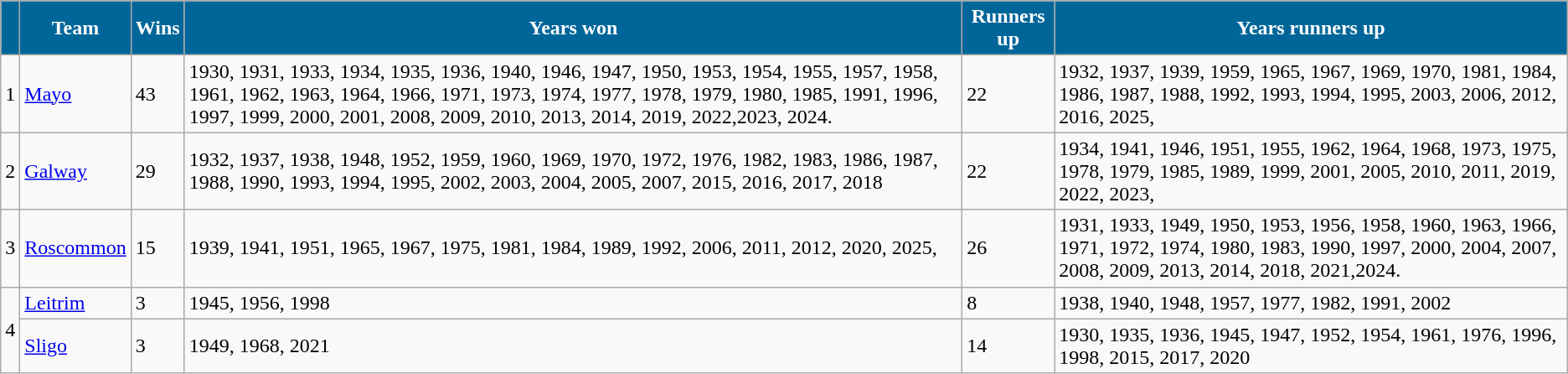<table class="wikitable">
<tr>
<th style="background:#069; color:white;"></th>
<th style="background:#069; color:white;">Team</th>
<th style="background:#069; color:white;">Wins</th>
<th style="background:#069; color:white;">Years won</th>
<th style="background:#069; color:white;">Runners up</th>
<th style="background:#069; color:white;">Years runners up</th>
</tr>
<tr>
<td>1</td>
<td><a href='#'>Mayo</a></td>
<td>43</td>
<td>1930, 1931, 1933, 1934, 1935, 1936, 1940, 1946, 1947, 1950, 1953, 1954, 1955, 1957, 1958, 1961, 1962, 1963, 1964, 1966, 1971, 1973, 1974, 1977, 1978, 1979, 1980, 1985, 1991, 1996, 1997, 1999, 2000, 2001, 2008, 2009, 2010, 2013, 2014, 2019, 2022,2023, 2024.</td>
<td>22</td>
<td>1932, 1937, 1939, 1959, 1965, 1967, 1969, 1970, 1981, 1984, 1986, 1987, 1988, 1992, 1993, 1994, 1995, 2003, 2006, 2012, 2016, 2025,</td>
</tr>
<tr>
<td>2</td>
<td><a href='#'>Galway</a></td>
<td>29</td>
<td>1932, 1937, 1938, 1948, 1952, 1959, 1960, 1969, 1970, 1972, 1976, 1982, 1983, 1986, 1987, 1988, 1990, 1993, 1994, 1995, 2002, 2003, 2004, 2005, 2007, 2015, 2016, 2017, 2018</td>
<td>22</td>
<td>1934, 1941, 1946, 1951, 1955, 1962, 1964, 1968, 1973, 1975, 1978, 1979, 1985, 1989, 1999, 2001, 2005, 2010, 2011, 2019, 2022, 2023,</td>
</tr>
<tr>
<td>3</td>
<td><a href='#'>Roscommon</a></td>
<td>15</td>
<td>1939, 1941, 1951, 1965, 1967, 1975, 1981, 1984, 1989, 1992, 2006, 2011, 2012, 2020, 2025,</td>
<td>26</td>
<td>1931, 1933, 1949, 1950, 1953, 1956, 1958, 1960, 1963, 1966, 1971, 1972, 1974, 1980, 1983, 1990, 1997, 2000, 2004, 2007, 2008, 2009, 2013, 2014, 2018, 2021,2024.</td>
</tr>
<tr>
<td rowspan=2>4</td>
<td><a href='#'>Leitrim</a></td>
<td>3</td>
<td>1945, 1956, 1998</td>
<td>8</td>
<td>1938, 1940, 1948, 1957, 1977, 1982, 1991, 2002</td>
</tr>
<tr>
<td><a href='#'>Sligo</a></td>
<td>3</td>
<td>1949, 1968, 2021</td>
<td>14</td>
<td>1930, 1935, 1936, 1945, 1947, 1952, 1954, 1961, 1976, 1996, 1998, 2015, 2017, 2020</td>
</tr>
</table>
